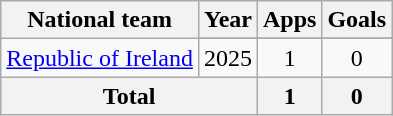<table class=wikitable style=text-align:center>
<tr>
<th>National team</th>
<th>Year</th>
<th>Apps</th>
<th>Goals</th>
</tr>
<tr>
<td rowspan="2"><a href='#'>Republic of Ireland</a></td>
</tr>
<tr>
<td>2025</td>
<td>1</td>
<td>0</td>
</tr>
<tr>
<th colspan="2">Total</th>
<th>1</th>
<th>0</th>
</tr>
</table>
